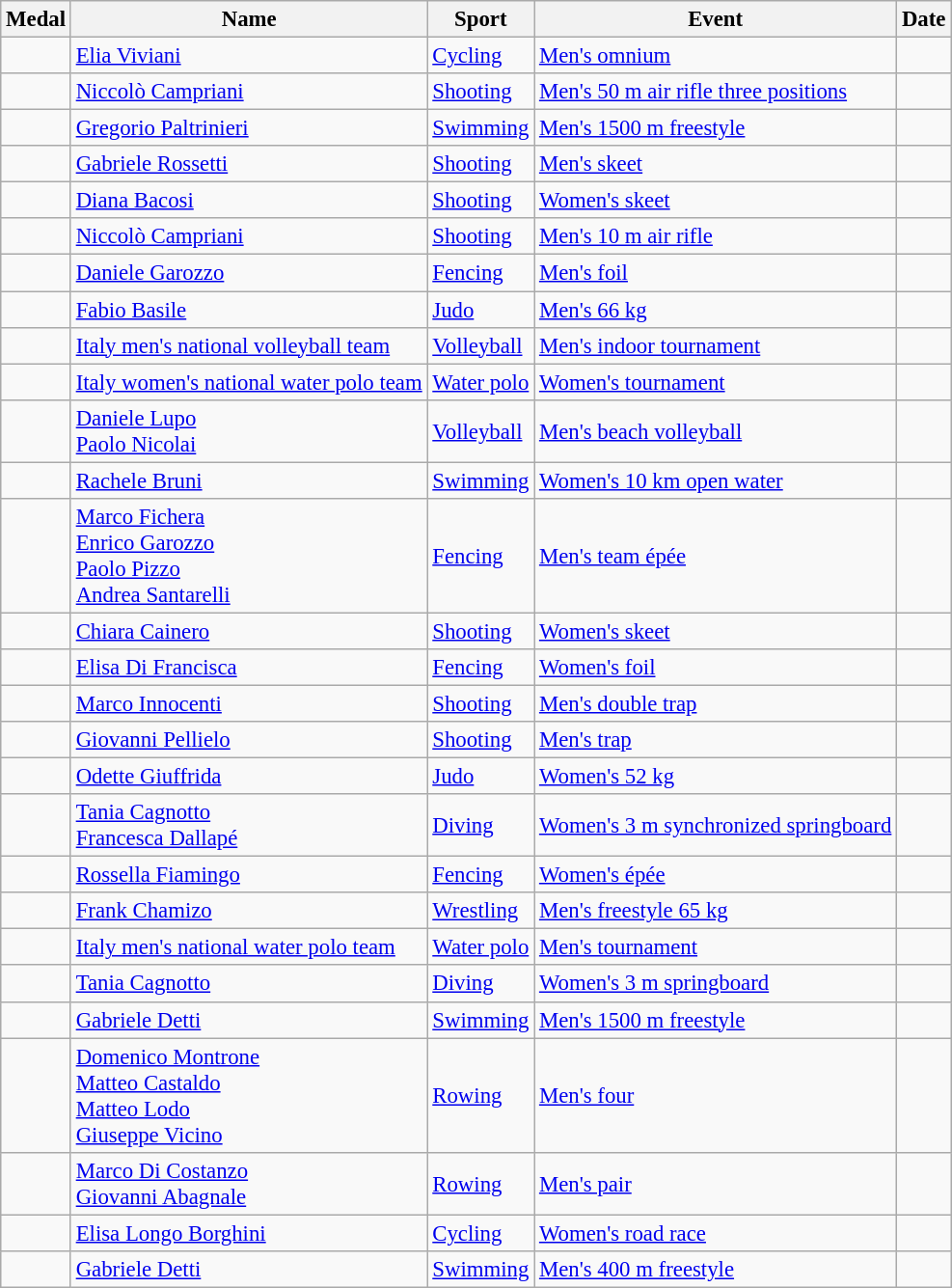<table class="wikitable sortable" style="font-size: 95%;">
<tr>
<th>Medal</th>
<th>Name</th>
<th>Sport</th>
<th>Event</th>
<th>Date</th>
</tr>
<tr>
<td></td>
<td><a href='#'>Elia Viviani</a></td>
<td><a href='#'>Cycling</a></td>
<td><a href='#'>Men's omnium</a></td>
<td></td>
</tr>
<tr>
<td></td>
<td><a href='#'>Niccolò Campriani</a></td>
<td><a href='#'>Shooting</a></td>
<td><a href='#'>Men's 50 m air rifle three positions</a></td>
<td></td>
</tr>
<tr>
<td></td>
<td><a href='#'>Gregorio Paltrinieri</a></td>
<td><a href='#'>Swimming</a></td>
<td><a href='#'>Men's 1500 m freestyle</a></td>
<td></td>
</tr>
<tr>
<td></td>
<td><a href='#'>Gabriele Rossetti</a></td>
<td><a href='#'>Shooting</a></td>
<td><a href='#'>Men's skeet</a></td>
<td></td>
</tr>
<tr>
<td></td>
<td><a href='#'>Diana Bacosi</a></td>
<td><a href='#'>Shooting</a></td>
<td><a href='#'>Women's skeet</a></td>
<td></td>
</tr>
<tr>
<td></td>
<td><a href='#'>Niccolò Campriani</a></td>
<td><a href='#'>Shooting</a></td>
<td><a href='#'>Men's 10 m air rifle</a></td>
<td></td>
</tr>
<tr>
<td></td>
<td><a href='#'>Daniele Garozzo</a></td>
<td><a href='#'>Fencing</a></td>
<td><a href='#'>Men's foil</a></td>
<td></td>
</tr>
<tr>
<td></td>
<td><a href='#'>Fabio Basile</a></td>
<td><a href='#'>Judo</a></td>
<td><a href='#'>Men's 66 kg</a></td>
<td></td>
</tr>
<tr>
<td></td>
<td><a href='#'>Italy men's national volleyball team</a><br></td>
<td><a href='#'>Volleyball</a></td>
<td><a href='#'>Men's indoor tournament</a></td>
<td></td>
</tr>
<tr>
<td></td>
<td><a href='#'>Italy women's national water polo team</a><br></td>
<td><a href='#'>Water polo</a></td>
<td><a href='#'>Women's tournament</a></td>
<td></td>
</tr>
<tr>
<td></td>
<td><a href='#'>Daniele Lupo</a><br><a href='#'>Paolo Nicolai</a></td>
<td><a href='#'>Volleyball</a></td>
<td><a href='#'>Men's beach volleyball</a></td>
<td></td>
</tr>
<tr>
<td></td>
<td><a href='#'>Rachele Bruni</a></td>
<td><a href='#'>Swimming</a></td>
<td><a href='#'>Women's 10 km open water</a></td>
<td></td>
</tr>
<tr>
<td></td>
<td><a href='#'>Marco Fichera</a><br><a href='#'>Enrico Garozzo</a><br><a href='#'>Paolo Pizzo</a><br><a href='#'>Andrea Santarelli</a></td>
<td><a href='#'>Fencing</a></td>
<td><a href='#'>Men's team épée</a></td>
<td></td>
</tr>
<tr>
<td></td>
<td><a href='#'>Chiara Cainero</a></td>
<td><a href='#'>Shooting</a></td>
<td><a href='#'>Women's skeet</a></td>
<td></td>
</tr>
<tr>
<td></td>
<td><a href='#'>Elisa Di Francisca</a></td>
<td><a href='#'>Fencing</a></td>
<td><a href='#'>Women's foil</a></td>
<td></td>
</tr>
<tr>
<td></td>
<td><a href='#'>Marco Innocenti</a></td>
<td><a href='#'>Shooting</a></td>
<td><a href='#'>Men's double trap</a></td>
<td></td>
</tr>
<tr>
<td></td>
<td><a href='#'>Giovanni Pellielo</a></td>
<td><a href='#'>Shooting</a></td>
<td><a href='#'>Men's trap</a></td>
<td></td>
</tr>
<tr>
<td></td>
<td><a href='#'>Odette Giuffrida</a></td>
<td><a href='#'>Judo</a></td>
<td><a href='#'>Women's 52 kg</a></td>
<td></td>
</tr>
<tr>
<td></td>
<td><a href='#'>Tania Cagnotto</a><br> <a href='#'>Francesca Dallapé</a></td>
<td><a href='#'>Diving</a></td>
<td><a href='#'>Women's 3 m synchronized springboard</a></td>
<td></td>
</tr>
<tr>
<td></td>
<td><a href='#'>Rossella Fiamingo</a></td>
<td><a href='#'>Fencing</a></td>
<td><a href='#'>Women's épée</a></td>
<td></td>
</tr>
<tr>
<td></td>
<td><a href='#'>Frank Chamizo</a><br></td>
<td><a href='#'>Wrestling</a></td>
<td><a href='#'>Men's freestyle 65 kg</a></td>
<td></td>
</tr>
<tr>
<td></td>
<td><a href='#'>Italy men's national water polo team</a><br></td>
<td><a href='#'>Water polo</a></td>
<td><a href='#'>Men's tournament</a></td>
<td></td>
</tr>
<tr>
<td></td>
<td><a href='#'>Tania Cagnotto</a><br></td>
<td><a href='#'>Diving</a></td>
<td><a href='#'>Women's 3 m springboard</a></td>
<td></td>
</tr>
<tr>
<td></td>
<td><a href='#'>Gabriele Detti</a></td>
<td><a href='#'>Swimming</a></td>
<td><a href='#'>Men's 1500 m freestyle</a></td>
<td></td>
</tr>
<tr>
<td></td>
<td><a href='#'>Domenico Montrone</a><br> <a href='#'>Matteo Castaldo</a><br><a href='#'>Matteo Lodo</a><br><a href='#'>Giuseppe Vicino</a></td>
<td><a href='#'>Rowing</a></td>
<td><a href='#'>Men's four</a></td>
<td></td>
</tr>
<tr>
<td></td>
<td><a href='#'>Marco Di Costanzo</a><br> <a href='#'>Giovanni Abagnale</a></td>
<td><a href='#'>Rowing</a></td>
<td><a href='#'>Men's pair</a></td>
<td></td>
</tr>
<tr>
<td></td>
<td><a href='#'>Elisa Longo Borghini</a></td>
<td><a href='#'>Cycling</a></td>
<td><a href='#'>Women's road race</a></td>
<td></td>
</tr>
<tr>
<td></td>
<td><a href='#'>Gabriele Detti</a></td>
<td><a href='#'>Swimming</a></td>
<td><a href='#'>Men's 400 m freestyle</a></td>
<td></td>
</tr>
</table>
